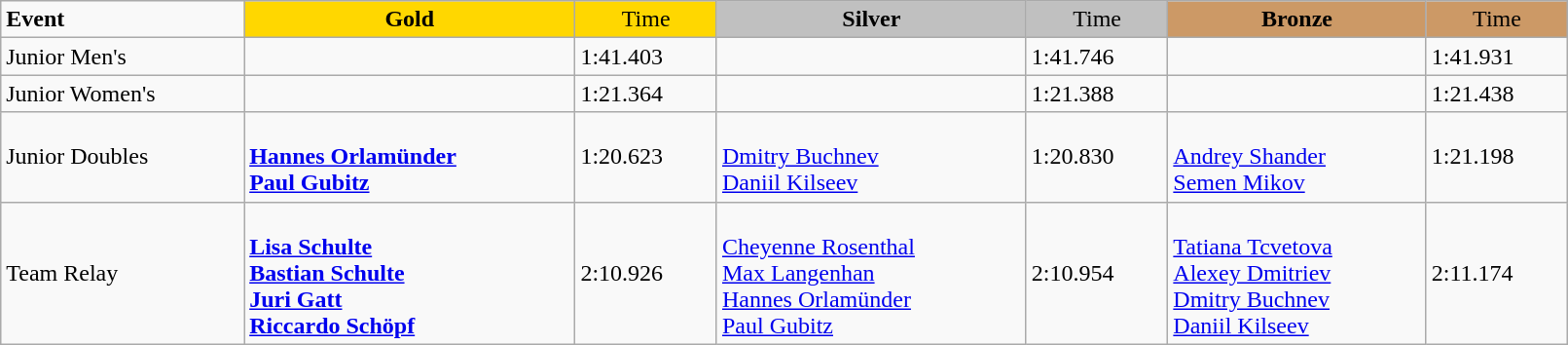<table class="wikitable" style="width:85%;">
<tr>
<td><strong>Event</strong></td>
<td !  style="text-align:center; background:gold;"><strong>Gold</strong></td>
<td !  style="text-align:center; background:gold;">Time</td>
<td !  style="text-align:center; background:silver;"><strong>Silver</strong></td>
<td !  style="text-align:center; background:silver;">Time</td>
<td !  style="text-align:center; background:#c96;"><strong>Bronze</strong></td>
<td !  style="text-align:center; background:#c96;">Time</td>
</tr>
<tr>
<td>Junior Men's</td>
<td><strong> </strong></td>
<td>1:41.403</td>
<td></td>
<td>1:41.746</td>
<td></td>
<td>1:41.931</td>
</tr>
<tr>
<td>Junior Women's</td>
<td><strong></strong></td>
<td>1:21.364</td>
<td></td>
<td>1:21.388</td>
<td></td>
<td>1:21.438</td>
</tr>
<tr>
<td>Junior Doubles</td>
<td><strong><br><a href='#'>Hannes Orlamünder</a><br><a href='#'>Paul Gubitz</a></strong></td>
<td>1:20.623</td>
<td><br><a href='#'>Dmitry Buchnev</a><br><a href='#'>Daniil Kilseev</a></td>
<td>1:20.830</td>
<td><br><a href='#'>Andrey Shander</a><br><a href='#'>Semen Mikov</a></td>
<td>1:21.198</td>
</tr>
<tr>
<td>Team Relay</td>
<td><strong><br><a href='#'>Lisa Schulte</a><br><a href='#'>Bastian Schulte</a><br><a href='#'>Juri Gatt</a><br><a href='#'>Riccardo Schöpf</a></strong></td>
<td>2:10.926</td>
<td><br><a href='#'>Cheyenne Rosenthal</a><br><a href='#'>Max Langenhan</a><br><a href='#'>Hannes Orlamünder</a><br><a href='#'>Paul Gubitz</a></td>
<td>2:10.954</td>
<td><br><a href='#'>Tatiana Tcvetova</a><br><a href='#'>Alexey Dmitriev</a><br><a href='#'>Dmitry Buchnev</a><br><a href='#'>Daniil Kilseev</a></td>
<td>2:11.174</td>
</tr>
</table>
